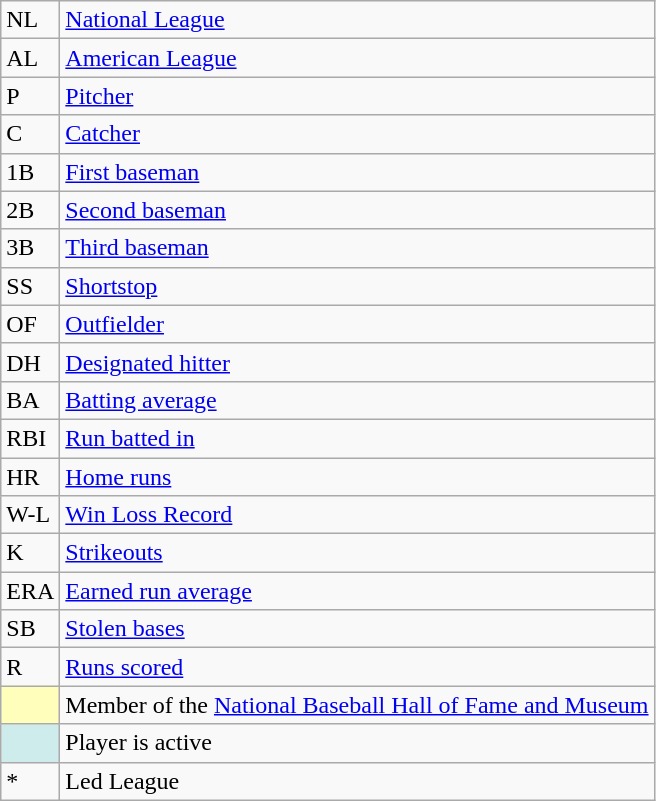<table class="wikitable">
<tr>
<td>NL</td>
<td><a href='#'>National League</a></td>
</tr>
<tr>
<td>AL</td>
<td><a href='#'>American League</a></td>
</tr>
<tr>
<td>P</td>
<td><a href='#'>Pitcher</a></td>
</tr>
<tr>
<td>C</td>
<td><a href='#'>Catcher</a></td>
</tr>
<tr>
<td>1B</td>
<td><a href='#'>First baseman</a></td>
</tr>
<tr>
<td>2B</td>
<td><a href='#'>Second baseman</a></td>
</tr>
<tr>
<td>3B</td>
<td><a href='#'>Third baseman</a></td>
</tr>
<tr>
<td>SS</td>
<td><a href='#'>Shortstop</a></td>
</tr>
<tr>
<td>OF</td>
<td><a href='#'>Outfielder</a></td>
</tr>
<tr>
<td>DH</td>
<td><a href='#'>Designated hitter</a></td>
</tr>
<tr>
<td>BA</td>
<td><a href='#'>Batting average</a></td>
</tr>
<tr>
<td>RBI</td>
<td><a href='#'>Run batted in</a></td>
</tr>
<tr>
<td>HR</td>
<td><a href='#'>Home runs</a></td>
</tr>
<tr>
<td>W-L</td>
<td><a href='#'>Win Loss Record</a></td>
</tr>
<tr>
<td>K</td>
<td><a href='#'>Strikeouts</a></td>
</tr>
<tr>
<td>ERA</td>
<td><a href='#'>Earned run average</a></td>
</tr>
<tr>
<td>SB</td>
<td><a href='#'>Stolen bases</a></td>
</tr>
<tr>
<td>R</td>
<td><a href='#'>Runs scored</a></td>
</tr>
<tr>
<td scope="row" style="background:#ffb;"><sup></sup></td>
<td>Member of the <a href='#'>National Baseball Hall of Fame and Museum</a></td>
</tr>
<tr>
<th scope="row" style="background:#cfecec;"></th>
<td>Player is active</td>
</tr>
<tr>
<td>*</td>
<td>Led League</td>
</tr>
</table>
